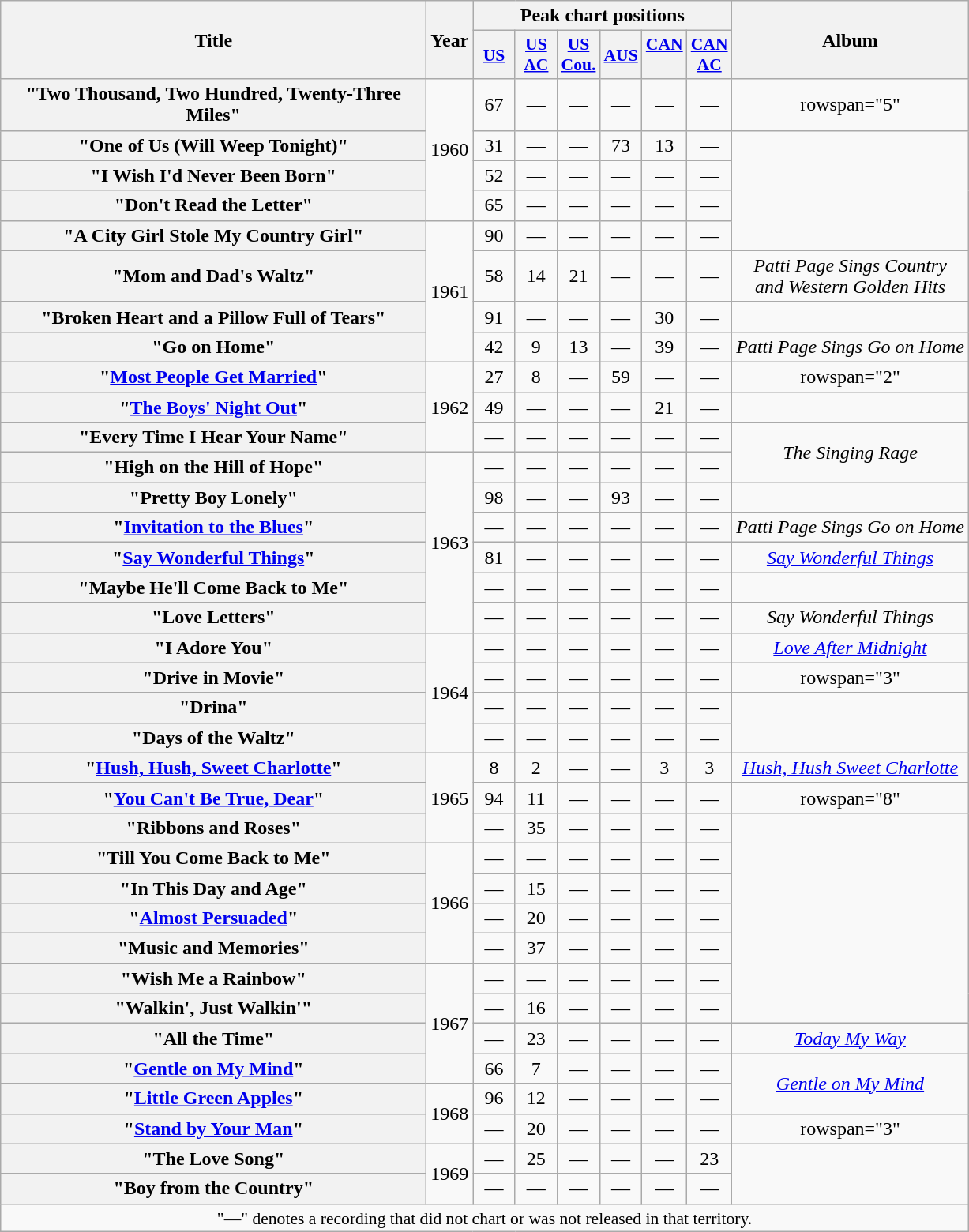<table class="wikitable plainrowheaders" style="text-align:center;" border="1">
<tr>
<th scope="col" rowspan="2" style="width:22em;">Title</th>
<th scope="col" rowspan="2">Year</th>
<th scope="col" colspan="6">Peak chart positions</th>
<th scope="col" rowspan="2">Album</th>
</tr>
<tr>
<th scope="col" style="width:2em;font-size:90%;"><a href='#'>US</a><br></th>
<th scope="col" style="width:2em;font-size:90%;"><a href='#'>US<br>AC</a><br></th>
<th scope="col" style="width:2em;font-size:90%;"><a href='#'>US<br>Cou.</a><br></th>
<th scope="col" style="width:2em;font-size:90%;"><a href='#'>AUS</a><br></th>
<th scope="col" style="width:2em;font-size:90%;"><a href='#'>CAN</a><br><br></th>
<th scope="col" style="width:2em;font-size:90%;"><a href='#'>CAN<br>AC</a><br></th>
</tr>
<tr>
<th scope="row">"Two Thousand, Two Hundred, Twenty-Three Miles"</th>
<td rowspan="4">1960</td>
<td>67</td>
<td>—</td>
<td>—</td>
<td>—</td>
<td>—</td>
<td>—</td>
<td>rowspan="5" </td>
</tr>
<tr>
<th scope="row">"One of Us (Will Weep Tonight)"</th>
<td>31</td>
<td>—</td>
<td>—</td>
<td>73</td>
<td>13</td>
<td>—</td>
</tr>
<tr>
<th scope="row">"I Wish I'd Never Been Born"</th>
<td>52</td>
<td>—</td>
<td>—</td>
<td>—</td>
<td>—</td>
<td>—</td>
</tr>
<tr>
<th scope="row">"Don't Read the Letter"</th>
<td>65</td>
<td>—</td>
<td>—</td>
<td>—</td>
<td>—</td>
<td>—</td>
</tr>
<tr>
<th scope="row">"A City Girl Stole My Country Girl"</th>
<td rowspan="4">1961</td>
<td>90</td>
<td>—</td>
<td>—</td>
<td>—</td>
<td>—</td>
<td>—</td>
</tr>
<tr>
<th scope="row">"Mom and Dad's Waltz"</th>
<td>58</td>
<td>14</td>
<td>21</td>
<td>—</td>
<td>—</td>
<td>—</td>
<td><em>Patti Page Sings Country<br>and Western Golden Hits</em></td>
</tr>
<tr>
<th scope="row">"Broken Heart and a Pillow Full of Tears"</th>
<td>91</td>
<td>—</td>
<td>—</td>
<td>—</td>
<td>30</td>
<td>—</td>
<td></td>
</tr>
<tr>
<th scope="row">"Go on Home"</th>
<td>42</td>
<td>9</td>
<td>13</td>
<td>—</td>
<td>39</td>
<td>—</td>
<td><em>Patti Page Sings Go on Home</em></td>
</tr>
<tr>
<th scope="row">"<a href='#'>Most People Get Married</a>"</th>
<td rowspan="3">1962</td>
<td>27</td>
<td>8</td>
<td>—</td>
<td>59</td>
<td>—</td>
<td>—</td>
<td>rowspan="2" </td>
</tr>
<tr>
<th scope="row">"<a href='#'>The Boys' Night Out</a>"</th>
<td>49</td>
<td>—</td>
<td>—</td>
<td>—</td>
<td>21</td>
<td>—</td>
</tr>
<tr>
<th scope="row">"Every Time I Hear Your Name"</th>
<td>—</td>
<td>—</td>
<td>—</td>
<td>—</td>
<td>—</td>
<td>—</td>
<td rowspan="2"><em>The Singing Rage</em></td>
</tr>
<tr>
<th scope="row">"High on the Hill of Hope"</th>
<td rowspan="6">1963</td>
<td>—</td>
<td>—</td>
<td>—</td>
<td>—</td>
<td>—</td>
<td>—</td>
</tr>
<tr>
<th scope="row">"Pretty Boy Lonely"</th>
<td>98</td>
<td>—</td>
<td>—</td>
<td>93</td>
<td>—</td>
<td>—</td>
<td></td>
</tr>
<tr>
<th scope="row">"<a href='#'>Invitation to the Blues</a>"</th>
<td>—</td>
<td>—</td>
<td>—</td>
<td>—</td>
<td>—</td>
<td>—</td>
<td><em>Patti Page Sings Go on Home</em></td>
</tr>
<tr>
<th scope="row">"<a href='#'>Say Wonderful Things</a>"</th>
<td>81</td>
<td>—</td>
<td>—</td>
<td>—</td>
<td>—</td>
<td>—</td>
<td><em><a href='#'>Say Wonderful Things</a></em></td>
</tr>
<tr>
<th scope="row">"Maybe He'll Come Back to Me"</th>
<td>—</td>
<td>—</td>
<td>—</td>
<td>—</td>
<td>—</td>
<td>—</td>
<td></td>
</tr>
<tr>
<th scope="row">"Love Letters"</th>
<td>—</td>
<td>—</td>
<td>—</td>
<td>—</td>
<td>—</td>
<td>—</td>
<td><em>Say Wonderful Things</em></td>
</tr>
<tr>
<th scope="row">"I Adore You"</th>
<td rowspan="4">1964</td>
<td>—</td>
<td>—</td>
<td>—</td>
<td>—</td>
<td>—</td>
<td>—</td>
<td><em><a href='#'>Love After Midnight</a></em></td>
</tr>
<tr>
<th scope="row">"Drive in Movie"</th>
<td>—</td>
<td>—</td>
<td>—</td>
<td>—</td>
<td>—</td>
<td>—</td>
<td>rowspan="3" </td>
</tr>
<tr>
<th scope="row">"Drina"</th>
<td>—</td>
<td>—</td>
<td>—</td>
<td>—</td>
<td>—</td>
<td>—</td>
</tr>
<tr>
<th scope="row">"Days of the Waltz"</th>
<td>—</td>
<td>—</td>
<td>—</td>
<td>—</td>
<td>—</td>
<td>—</td>
</tr>
<tr>
<th scope="row">"<a href='#'>Hush, Hush, Sweet Charlotte</a>"</th>
<td rowspan="3">1965</td>
<td>8</td>
<td>2</td>
<td>—</td>
<td>—</td>
<td>3</td>
<td>3</td>
<td><em><a href='#'>Hush, Hush Sweet Charlotte</a></em></td>
</tr>
<tr>
<th scope="row">"<a href='#'>You Can't Be True, Dear</a>"</th>
<td>94</td>
<td>11</td>
<td>—</td>
<td>—</td>
<td>—</td>
<td>—</td>
<td>rowspan="8" </td>
</tr>
<tr>
<th scope="row">"Ribbons and Roses"</th>
<td>—</td>
<td>35</td>
<td>—</td>
<td>—</td>
<td>—</td>
<td>—</td>
</tr>
<tr>
<th scope="row">"Till You Come Back to Me"</th>
<td rowspan="4">1966</td>
<td>—</td>
<td>—</td>
<td>—</td>
<td>—</td>
<td>—</td>
<td>—</td>
</tr>
<tr>
<th scope="row">"In This Day and Age"</th>
<td>—</td>
<td>15</td>
<td>—</td>
<td>—</td>
<td>—</td>
<td>—</td>
</tr>
<tr>
<th scope="row">"<a href='#'>Almost Persuaded</a>"</th>
<td>—</td>
<td>20</td>
<td>—</td>
<td>—</td>
<td>—</td>
<td>—</td>
</tr>
<tr>
<th scope="row">"Music and Memories"</th>
<td>—</td>
<td>37</td>
<td>—</td>
<td>—</td>
<td>—</td>
<td>—</td>
</tr>
<tr>
<th scope="row">"Wish Me a Rainbow"</th>
<td rowspan="4">1967</td>
<td>—</td>
<td>—</td>
<td>—</td>
<td>—</td>
<td>—</td>
<td>—</td>
</tr>
<tr>
<th scope="row">"Walkin', Just Walkin'"</th>
<td>—</td>
<td>16</td>
<td>—</td>
<td>—</td>
<td>—</td>
<td>—</td>
</tr>
<tr>
<th scope="row">"All the Time"</th>
<td>—</td>
<td>23</td>
<td>—</td>
<td>—</td>
<td>—</td>
<td>—</td>
<td><em><a href='#'>Today My Way</a></em></td>
</tr>
<tr>
<th scope="row">"<a href='#'>Gentle on My Mind</a>"</th>
<td>66</td>
<td>7</td>
<td>—</td>
<td>—</td>
<td>—</td>
<td>—</td>
<td rowspan="2"><em><a href='#'>Gentle on My Mind</a></em></td>
</tr>
<tr>
<th scope="row">"<a href='#'>Little Green Apples</a>"</th>
<td rowspan="2">1968</td>
<td>96</td>
<td>12</td>
<td>—</td>
<td>—</td>
<td>—</td>
<td>—</td>
</tr>
<tr>
<th scope="row">"<a href='#'>Stand by Your Man</a>"</th>
<td>—</td>
<td>20</td>
<td>—</td>
<td>—</td>
<td>—</td>
<td>—</td>
<td>rowspan="3" </td>
</tr>
<tr>
<th scope="row">"The Love Song"</th>
<td rowspan="2">1969</td>
<td>—</td>
<td>25</td>
<td>—</td>
<td>—</td>
<td>—</td>
<td>23</td>
</tr>
<tr>
<th scope="row">"Boy from the Country"</th>
<td>—</td>
<td>—</td>
<td>—</td>
<td>—</td>
<td>—</td>
<td>—</td>
</tr>
<tr>
<td colspan="9" style="font-size:90%">"—" denotes a recording that did not chart or was not released in that territory.</td>
</tr>
</table>
